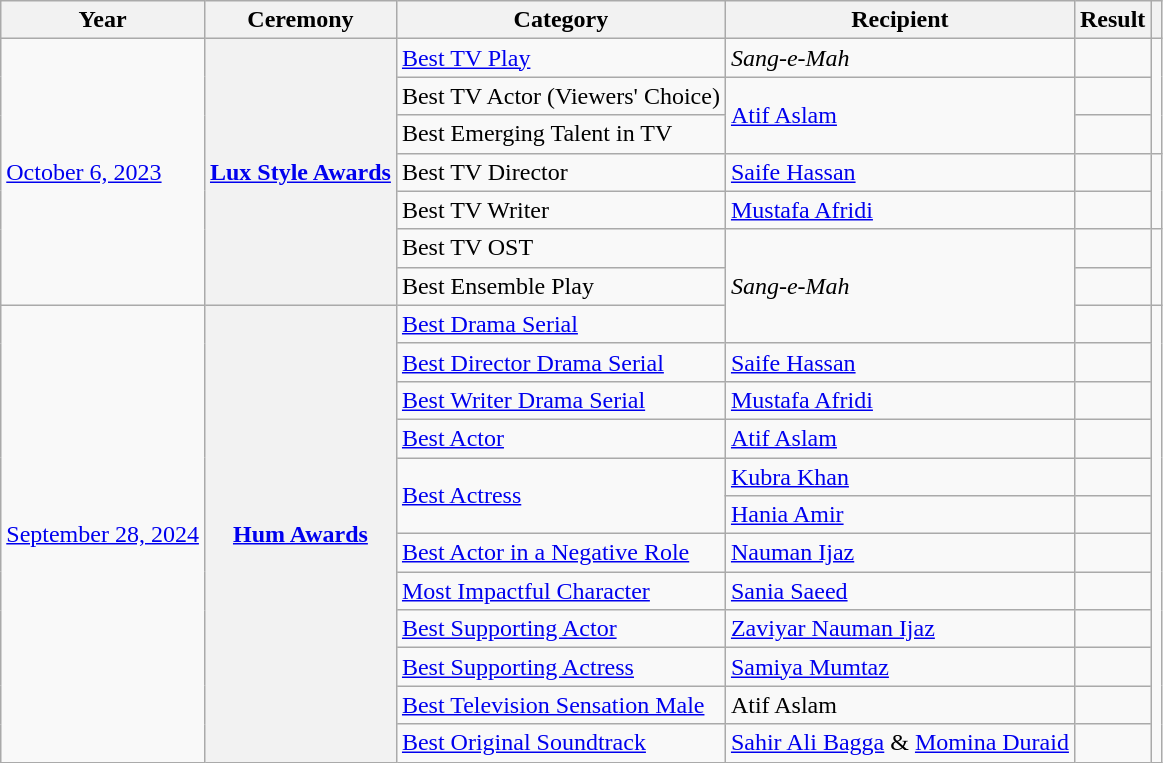<table class="wikitable plainrowheaders">
<tr>
<th>Year</th>
<th>Ceremony</th>
<th>Category</th>
<th>Recipient</th>
<th>Result</th>
<th></th>
</tr>
<tr>
<td rowspan="7"><a href='#'>October 6, 2023</a></td>
<th scope="row" rowspan="7"><a href='#'>Lux Style Awards</a></th>
<td><a href='#'>Best TV Play</a></td>
<td><em>Sang-e-Mah</em></td>
<td></td>
<td rowspan="3"></td>
</tr>
<tr>
<td>Best TV Actor (Viewers' Choice)</td>
<td rowspan="2"><a href='#'>Atif Aslam</a></td>
<td></td>
</tr>
<tr>
<td>Best Emerging Talent in TV</td>
<td></td>
</tr>
<tr>
<td>Best TV Director</td>
<td><a href='#'>Saife Hassan</a></td>
<td></td>
<td rowspan="2"></td>
</tr>
<tr>
<td>Best TV Writer</td>
<td><a href='#'>Mustafa Afridi</a></td>
<td></td>
</tr>
<tr>
<td>Best TV OST</td>
<td rowspan="3"><em>Sang-e-Mah</em></td>
<td></td>
<td rowspan="2"></td>
</tr>
<tr>
<td>Best Ensemble Play</td>
<td></td>
</tr>
<tr>
<td rowspan="12"><a href='#'>September 28, 2024</a></td>
<th scope="row" rowspan="12"><a href='#'>Hum Awards</a></th>
<td><a href='#'>Best Drama Serial</a></td>
<td></td>
<td rowspan="12"></td>
</tr>
<tr>
<td><a href='#'>Best Director Drama Serial</a></td>
<td><a href='#'>Saife Hassan</a></td>
<td></td>
</tr>
<tr>
<td><a href='#'>Best Writer Drama Serial</a></td>
<td><a href='#'>Mustafa Afridi</a></td>
<td></td>
</tr>
<tr>
<td><a href='#'>Best Actor</a></td>
<td><a href='#'>Atif Aslam</a></td>
<td></td>
</tr>
<tr>
<td rowspan="2"><a href='#'>Best Actress</a></td>
<td><a href='#'>Kubra Khan</a></td>
<td></td>
</tr>
<tr>
<td><a href='#'>Hania Amir</a></td>
<td></td>
</tr>
<tr>
<td><a href='#'>Best Actor in a Negative Role</a></td>
<td><a href='#'>Nauman Ijaz</a></td>
<td></td>
</tr>
<tr>
<td><a href='#'>Most Impactful Character</a></td>
<td><a href='#'>Sania Saeed</a></td>
<td></td>
</tr>
<tr>
<td><a href='#'>Best Supporting Actor</a></td>
<td><a href='#'>Zaviyar Nauman Ijaz</a></td>
<td></td>
</tr>
<tr>
<td><a href='#'>Best Supporting Actress</a></td>
<td><a href='#'>Samiya Mumtaz</a></td>
<td></td>
</tr>
<tr>
<td><a href='#'>Best Television Sensation Male</a></td>
<td>Atif Aslam</td>
<td></td>
</tr>
<tr>
<td><a href='#'>Best Original Soundtrack</a></td>
<td><a href='#'>Sahir Ali Bagga</a> & <a href='#'>Momina Duraid</a></td>
<td></td>
</tr>
</table>
